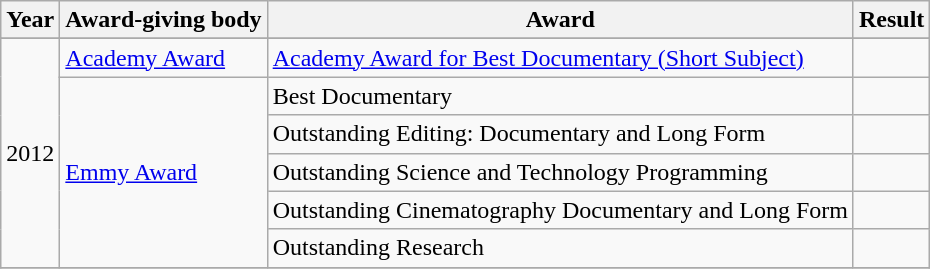<table class="wikitable">
<tr>
<th>Year</th>
<th>Award-giving body</th>
<th>Award</th>
<th>Result</th>
</tr>
<tr>
</tr>
<tr>
<td rowspan="6">2012</td>
<td><a href='#'>Academy Award</a></td>
<td><a href='#'>Academy Award for Best Documentary (Short Subject)</a></td>
<td></td>
</tr>
<tr>
<td rowspan="5"><a href='#'>Emmy Award</a></td>
<td>Best Documentary</td>
<td></td>
</tr>
<tr>
<td>Outstanding Editing: Documentary and Long Form</td>
<td></td>
</tr>
<tr>
<td>Outstanding Science and Technology Programming</td>
<td></td>
</tr>
<tr>
<td>Outstanding Cinematography Documentary and Long Form</td>
<td></td>
</tr>
<tr>
<td>Outstanding Research</td>
<td></td>
</tr>
<tr>
</tr>
</table>
